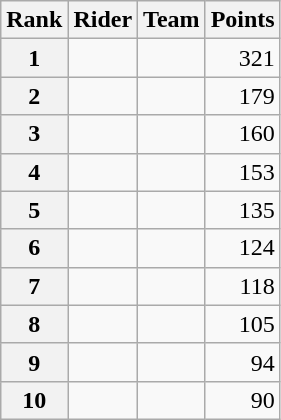<table class="wikitable">
<tr>
<th scope="col">Rank</th>
<th scope="col">Rider</th>
<th scope="col">Team</th>
<th scope="col">Points</th>
</tr>
<tr>
<th scope="row">1</th>
<td> </td>
<td></td>
<td style="text-align:right;">321</td>
</tr>
<tr>
<th scope="row">2</th>
<td></td>
<td></td>
<td style="text-align:right;">179</td>
</tr>
<tr>
<th scope="row">3</th>
<td></td>
<td></td>
<td style="text-align:right;">160</td>
</tr>
<tr>
<th scope="row">4</th>
<td></td>
<td></td>
<td style="text-align:right;">153</td>
</tr>
<tr>
<th scope="row">5</th>
<td> </td>
<td></td>
<td style="text-align:right;">135</td>
</tr>
<tr>
<th scope="row">6</th>
<td></td>
<td></td>
<td style="text-align:right;">124</td>
</tr>
<tr>
<th scope="row">7</th>
<td></td>
<td></td>
<td style="text-align:right;">118</td>
</tr>
<tr>
<th scope="row">8</th>
<td></td>
<td></td>
<td style="text-align:right;">105</td>
</tr>
<tr>
<th scope="row">9</th>
<td></td>
<td></td>
<td style="text-align:right;">94</td>
</tr>
<tr>
<th scope="row">10</th>
<td></td>
<td></td>
<td style="text-align:right;">90</td>
</tr>
</table>
